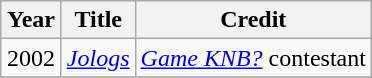<table class="wikitable">
<tr>
<th width="33">Year</th>
<th>Title</th>
<th>Credit</th>
</tr>
<tr>
<td align="center">2002</td>
<td><em><a href='#'>Jologs</a></em></td>
<td><em><a href='#'>Game KNB?</a></em> contestant</td>
</tr>
<tr>
</tr>
</table>
